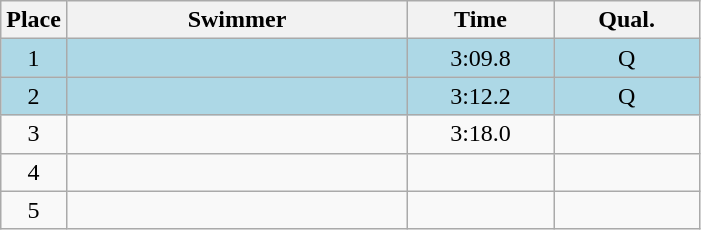<table class=wikitable style="text-align:center">
<tr>
<th>Place</th>
<th width=220>Swimmer</th>
<th width=90>Time</th>
<th width=90>Qual.</th>
</tr>
<tr bgcolor=lightblue>
<td>1</td>
<td align=left></td>
<td>3:09.8</td>
<td>Q</td>
</tr>
<tr bgcolor=lightblue>
<td>2</td>
<td align=left></td>
<td>3:12.2</td>
<td>Q</td>
</tr>
<tr>
<td>3</td>
<td align=left></td>
<td>3:18.0</td>
<td></td>
</tr>
<tr>
<td>4</td>
<td align=left></td>
<td></td>
<td></td>
</tr>
<tr>
<td>5</td>
<td align=left></td>
<td></td>
<td></td>
</tr>
</table>
